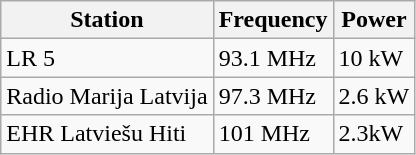<table class="wikitable">
<tr>
<th>Station</th>
<th>Frequency</th>
<th>Power</th>
</tr>
<tr>
<td>LR 5</td>
<td>93.1 MHz</td>
<td>10 kW</td>
</tr>
<tr>
<td>Radio Marija Latvija</td>
<td>97.3 MHz</td>
<td>2.6 kW</td>
</tr>
<tr>
<td>EHR Latviešu Hiti</td>
<td>101 MHz</td>
<td>2.3kW</td>
</tr>
</table>
